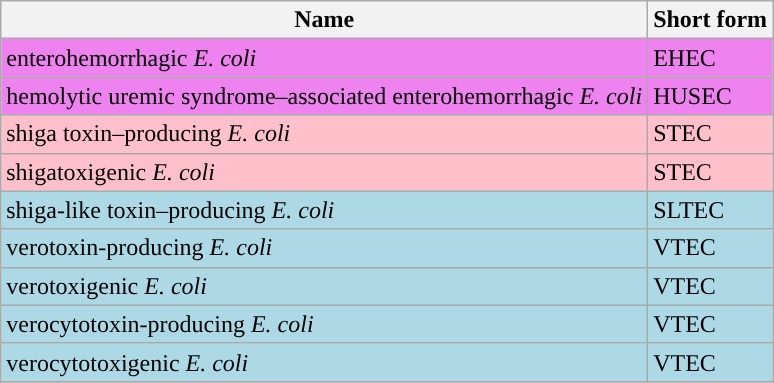<table class="wikitable sortable">
<tr>
<th>Name</th>
<th>Short form</th>
</tr>
<tr>
<td style="background: Violet">enterohemorrhagic <em>E. coli</em></td>
<td style="background: Violet">EHEC</td>
</tr>
<tr>
<td style="background: Violet">hemolytic uremic syndrome–associated enterohemorrhagic <em>E. coli</em></td>
<td style="background: Violet">HUSEC</td>
</tr>
<tr>
<td style="background: pink">shiga toxin–producing <em>E. coli</em></td>
<td style="background: pink">STEC</td>
</tr>
<tr>
<td style="background: pink">shigatoxigenic <em>E. coli</em></td>
<td style="background: pink">STEC</td>
</tr>
<tr>
<td style="background: LightBlue">shiga-like toxin–producing <em>E. coli</em></td>
<td style="background: LightBlue">SLTEC</td>
</tr>
<tr>
<td style="background: LightBlue">verotoxin-producing <em>E. coli</em></td>
<td style="background: LightBlue">VTEC</td>
</tr>
<tr>
<td style="background: LightBlue">verotoxigenic <em>E. coli</em></td>
<td style="background: LightBlue">VTEC</td>
</tr>
<tr>
<td style="background: LightBlue">verocytotoxin-producing <em>E. coli</em></td>
<td style="background: LightBlue">VTEC</td>
</tr>
<tr>
<td style="background: LightBlue">verocytotoxigenic <em>E. coli</em></td>
<td style="background: LightBlue">VTEC</td>
</tr>
<tr>
</tr>
</table>
